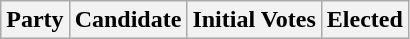<table class="wikitable">
<tr>
<th colspan="2">Party</th>
<th>Candidate</th>
<th>Initial Votes</th>
<th>Elected<br>










</th>
</tr>
</table>
